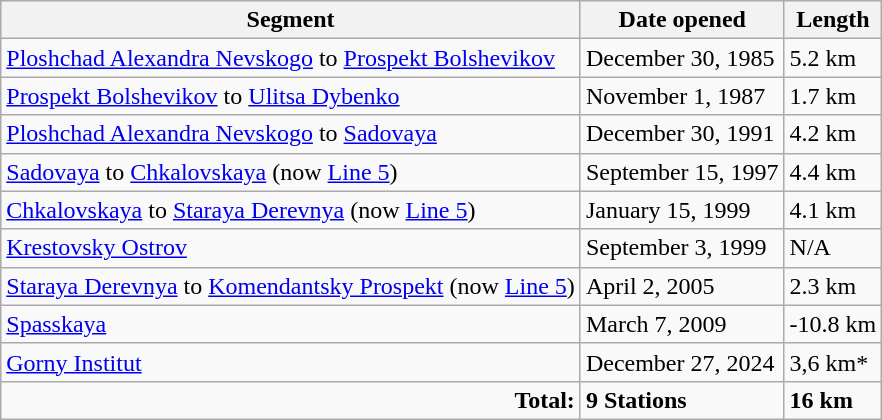<table class="wikitable" style="text-align:left;">
<tr>
<th>Segment</th>
<th>Date opened</th>
<th>Length</th>
</tr>
<tr>
<td><a href='#'>Ploshchad Alexandra Nevskogo</a> to <a href='#'>Prospekt Bolshevikov</a></td>
<td>December 30, 1985</td>
<td>5.2 km</td>
</tr>
<tr>
<td><a href='#'>Prospekt Bolshevikov</a> to <a href='#'>Ulitsa Dybenko</a></td>
<td>November 1, 1987</td>
<td>1.7 km</td>
</tr>
<tr>
<td><a href='#'>Ploshchad Alexandra Nevskogo</a> to <a href='#'>Sadovaya</a></td>
<td>December 30, 1991</td>
<td>4.2 km</td>
</tr>
<tr>
<td><a href='#'>Sadovaya</a> to <a href='#'>Chkalovskaya</a> (now <a href='#'>Line 5</a>)</td>
<td>September 15, 1997</td>
<td>4.4 km</td>
</tr>
<tr>
<td><a href='#'>Chkalovskaya</a> to <a href='#'>Staraya Derevnya</a> (now <a href='#'>Line 5</a>)</td>
<td>January 15, 1999</td>
<td>4.1 km</td>
</tr>
<tr>
<td><a href='#'>Krestovsky Ostrov</a></td>
<td>September 3, 1999</td>
<td>N/A</td>
</tr>
<tr>
<td><a href='#'>Staraya Derevnya</a> to <a href='#'>Komendantsky Prospekt</a> (now <a href='#'>Line 5</a>)</td>
<td>April 2, 2005</td>
<td>2.3 km</td>
</tr>
<tr>
<td><a href='#'>Spasskaya</a></td>
<td>March 7, 2009</td>
<td>-10.8 km</td>
</tr>
<tr>
<td><a href='#'>Gorny Institut</a></td>
<td>December 27, 2024</td>
<td>3,6 km*</td>
</tr>
<tr>
<td style="text-align:right"><strong>Total:</strong></td>
<td><strong>9 Stations</strong></td>
<td><strong>16 km</strong></td>
</tr>
</table>
